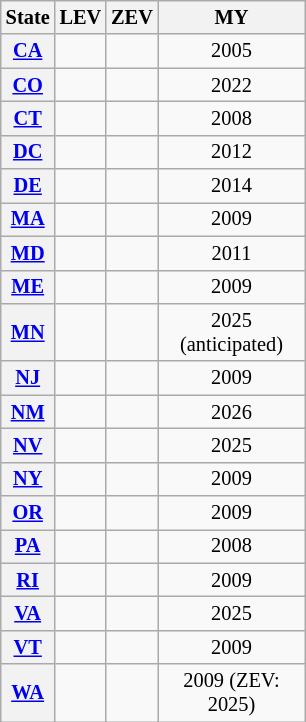<table class="wikitable sortable collapsible floatright" style="width:15em;font-size:85%;text-align:center;">
<tr>
<th>State</th>
<th>LEV</th>
<th>ZEV</th>
<th>MY</th>
</tr>
<tr>
<th><a href='#'>CA</a></th>
<td></td>
<td></td>
<td>2005</td>
</tr>
<tr>
<th><a href='#'>CO</a></th>
<td></td>
<td></td>
<td>2022</td>
</tr>
<tr>
<th><a href='#'>CT</a></th>
<td></td>
<td></td>
<td>2008</td>
</tr>
<tr>
<th><a href='#'>DC</a></th>
<td></td>
<td></td>
<td>2012</td>
</tr>
<tr>
<th><a href='#'>DE</a></th>
<td></td>
<td></td>
<td>2014</td>
</tr>
<tr>
<th><a href='#'>MA</a></th>
<td></td>
<td></td>
<td>2009</td>
</tr>
<tr>
<th><a href='#'>MD</a></th>
<td></td>
<td></td>
<td>2011</td>
</tr>
<tr>
<th><a href='#'>ME</a></th>
<td></td>
<td></td>
<td>2009</td>
</tr>
<tr>
<th><a href='#'>MN</a></th>
<td></td>
<td></td>
<td>2025 (anticipated)</td>
</tr>
<tr>
<th><a href='#'>NJ</a></th>
<td></td>
<td></td>
<td>2009</td>
</tr>
<tr>
<th><a href='#'>NM</a></th>
<td></td>
<td></td>
<td>2026</td>
</tr>
<tr>
<th><a href='#'>NV</a></th>
<td></td>
<td></td>
<td>2025</td>
</tr>
<tr>
<th><a href='#'>NY</a></th>
<td></td>
<td></td>
<td>2009</td>
</tr>
<tr>
<th><a href='#'>OR</a></th>
<td></td>
<td></td>
<td>2009</td>
</tr>
<tr>
<th><a href='#'>PA</a></th>
<td></td>
<td></td>
<td>2008</td>
</tr>
<tr>
<th><a href='#'>RI</a></th>
<td></td>
<td></td>
<td>2009</td>
</tr>
<tr>
<th><a href='#'>VA</a></th>
<td></td>
<td></td>
<td>2025</td>
</tr>
<tr>
<th><a href='#'>VT</a></th>
<td></td>
<td></td>
<td>2009</td>
</tr>
<tr>
<th><a href='#'>WA</a></th>
<td></td>
<td></td>
<td>2009 (ZEV: 2025)</td>
</tr>
</table>
